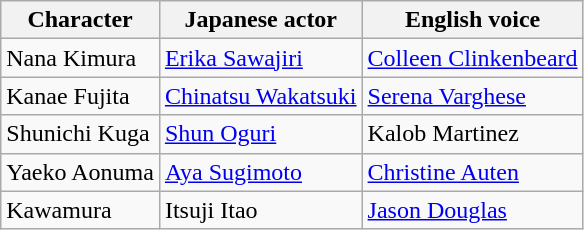<table class="wikitable">
<tr>
<th>Character</th>
<th>Japanese actor</th>
<th>English voice</th>
</tr>
<tr>
<td>Nana Kimura</td>
<td><a href='#'>Erika Sawajiri</a></td>
<td><a href='#'>Colleen Clinkenbeard</a></td>
</tr>
<tr>
<td>Kanae Fujita</td>
<td><a href='#'>Chinatsu Wakatsuki</a></td>
<td><a href='#'>Serena Varghese</a></td>
</tr>
<tr>
<td>Shunichi Kuga</td>
<td><a href='#'>Shun Oguri</a></td>
<td>Kalob Martinez</td>
</tr>
<tr>
<td>Yaeko Aonuma</td>
<td><a href='#'>Aya Sugimoto</a></td>
<td><a href='#'>Christine Auten</a></td>
</tr>
<tr>
<td>Kawamura</td>
<td>Itsuji Itao</td>
<td><a href='#'>Jason Douglas</a></td>
</tr>
</table>
